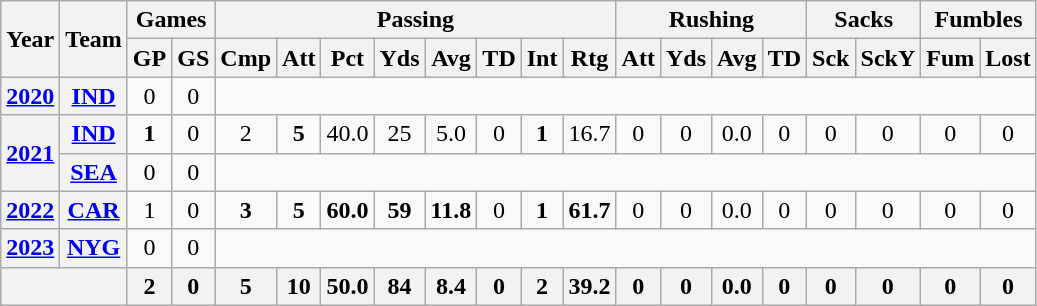<table class=wikitable style="text-align:center;">
<tr>
<th rowspan="2">Year</th>
<th rowspan="2">Team</th>
<th colspan="2">Games</th>
<th colspan="8">Passing</th>
<th colspan="4">Rushing</th>
<th colspan="2">Sacks</th>
<th colspan="2">Fumbles</th>
</tr>
<tr>
<th>GP</th>
<th>GS</th>
<th>Cmp</th>
<th>Att</th>
<th>Pct</th>
<th>Yds</th>
<th>Avg</th>
<th>TD</th>
<th>Int</th>
<th>Rtg</th>
<th>Att</th>
<th>Yds</th>
<th>Avg</th>
<th>TD</th>
<th>Sck</th>
<th>SckY</th>
<th>Fum</th>
<th>Lost</th>
</tr>
<tr>
<th><a href='#'>2020</a></th>
<th><a href='#'>IND</a></th>
<td>0</td>
<td>0</td>
<td colspan="16"></td>
</tr>
<tr>
<th rowspan="2"><a href='#'>2021</a></th>
<th><a href='#'>IND</a></th>
<td><strong>1</strong></td>
<td>0</td>
<td>2</td>
<td><strong>5</strong></td>
<td>40.0</td>
<td>25</td>
<td>5.0</td>
<td>0</td>
<td><strong>1</strong></td>
<td>16.7</td>
<td>0</td>
<td>0</td>
<td>0.0</td>
<td>0</td>
<td>0</td>
<td>0</td>
<td>0</td>
<td>0</td>
</tr>
<tr>
<th><a href='#'>SEA</a></th>
<td>0</td>
<td>0</td>
<td colspan="16"></td>
</tr>
<tr>
<th><a href='#'>2022</a></th>
<th><a href='#'>CAR</a></th>
<td>1</td>
<td>0</td>
<td><strong>3</strong></td>
<td><strong>5</strong></td>
<td><strong>60.0</strong></td>
<td><strong>59</strong></td>
<td><strong>11.8</strong></td>
<td>0</td>
<td><strong>1</strong></td>
<td><strong>61.7</strong></td>
<td>0</td>
<td>0</td>
<td>0.0</td>
<td>0</td>
<td>0</td>
<td>0</td>
<td>0</td>
<td>0</td>
</tr>
<tr>
<th><a href='#'>2023</a></th>
<th><a href='#'>NYG</a></th>
<td>0</td>
<td>0</td>
<td colspan="16"></td>
</tr>
<tr>
<th colspan="2"></th>
<th>2</th>
<th>0</th>
<th>5</th>
<th>10</th>
<th>50.0</th>
<th>84</th>
<th>8.4</th>
<th>0</th>
<th>2</th>
<th>39.2</th>
<th>0</th>
<th>0</th>
<th>0.0</th>
<th>0</th>
<th>0</th>
<th>0</th>
<th>0</th>
<th>0</th>
</tr>
</table>
